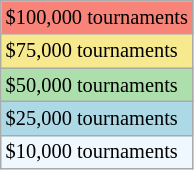<table class="wikitable" style="font-size:85%">
<tr style="background:#f88379;">
<td>$100,000 tournaments</td>
</tr>
<tr style="background:#f7e98e;">
<td>$75,000 tournaments</td>
</tr>
<tr style="background:#addfad;">
<td>$50,000 tournaments</td>
</tr>
<tr style="background:lightblue;">
<td>$25,000 tournaments</td>
</tr>
<tr style="background:#f0f8ff;">
<td>$10,000 tournaments</td>
</tr>
</table>
